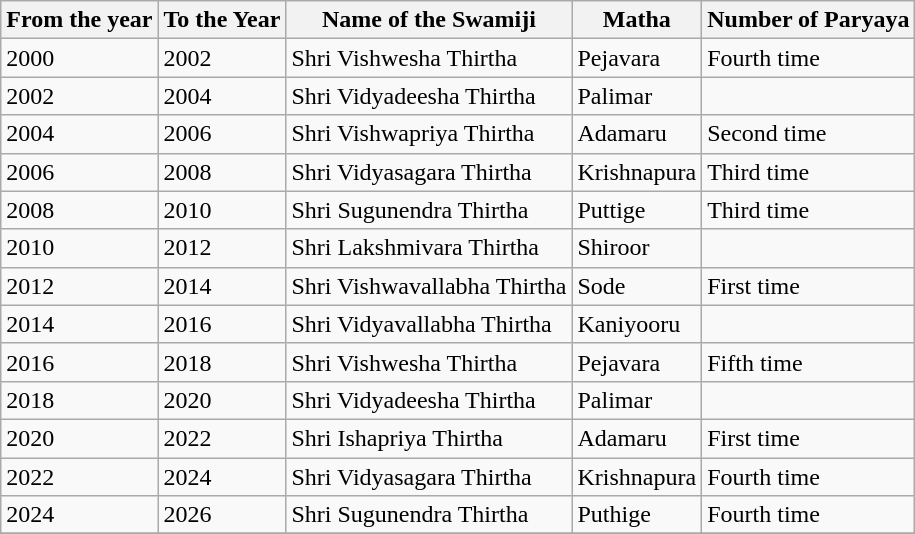<table class="wikitable">
<tr>
<th>From the year</th>
<th>To the Year</th>
<th>Name of the Swamiji</th>
<th>Matha</th>
<th>Number of Paryaya</th>
</tr>
<tr>
<td>2000</td>
<td>2002</td>
<td>Shri Vishwesha Thirtha</td>
<td>Pejavara</td>
<td>Fourth time</td>
</tr>
<tr>
<td>2002</td>
<td>2004</td>
<td>Shri Vidyadeesha Thirtha</td>
<td>Palimar</td>
<td></td>
</tr>
<tr>
<td>2004</td>
<td>2006</td>
<td>Shri Vishwapriya Thirtha</td>
<td>Adamaru</td>
<td>Second time</td>
</tr>
<tr>
<td>2006</td>
<td>2008</td>
<td>Shri Vidyasagara Thirtha</td>
<td>Krishnapura</td>
<td>Third time</td>
</tr>
<tr>
<td>2008</td>
<td>2010</td>
<td>Shri Sugunendra Thirtha</td>
<td>Puttige</td>
<td>Third time</td>
</tr>
<tr>
<td>2010</td>
<td>2012</td>
<td>Shri Lakshmivara Thirtha</td>
<td>Shiroor</td>
<td></td>
</tr>
<tr>
<td>2012</td>
<td>2014</td>
<td>Shri Vishwavallabha Thirtha</td>
<td>Sode</td>
<td>First time</td>
</tr>
<tr>
<td>2014</td>
<td>2016</td>
<td>Shri Vidyavallabha Thirtha</td>
<td>Kaniyooru</td>
<td></td>
</tr>
<tr>
<td>2016</td>
<td>2018</td>
<td>Shri Vishwesha Thirtha</td>
<td>Pejavara</td>
<td>Fifth time</td>
</tr>
<tr>
<td>2018</td>
<td>2020</td>
<td>Shri Vidyadeesha Thirtha</td>
<td>Palimar</td>
<td></td>
</tr>
<tr>
<td>2020</td>
<td>2022</td>
<td>Shri Ishapriya Thirtha</td>
<td>Adamaru</td>
<td>First time</td>
</tr>
<tr>
<td>2022</td>
<td>2024</td>
<td>Shri Vidyasagara Thirtha</td>
<td>Krishnapura</td>
<td>Fourth time</td>
</tr>
<tr>
<td>2024</td>
<td>2026</td>
<td>Shri Sugunendra Thirtha</td>
<td>Puthige</td>
<td>Fourth time</td>
</tr>
<tr>
</tr>
</table>
